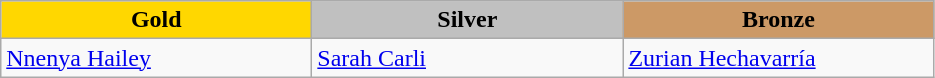<table class="wikitable" style="text-align:left">
<tr align="center">
<td width=200 bgcolor=gold><strong>Gold</strong></td>
<td width=200 bgcolor=silver><strong>Silver</strong></td>
<td width=200 bgcolor=CC9966><strong>Bronze</strong></td>
</tr>
<tr>
<td><a href='#'>Nnenya Hailey</a> <br></td>
<td><a href='#'>Sarah Carli</a> <br></td>
<td><a href='#'>Zurian Hechavarría</a> <br></td>
</tr>
</table>
